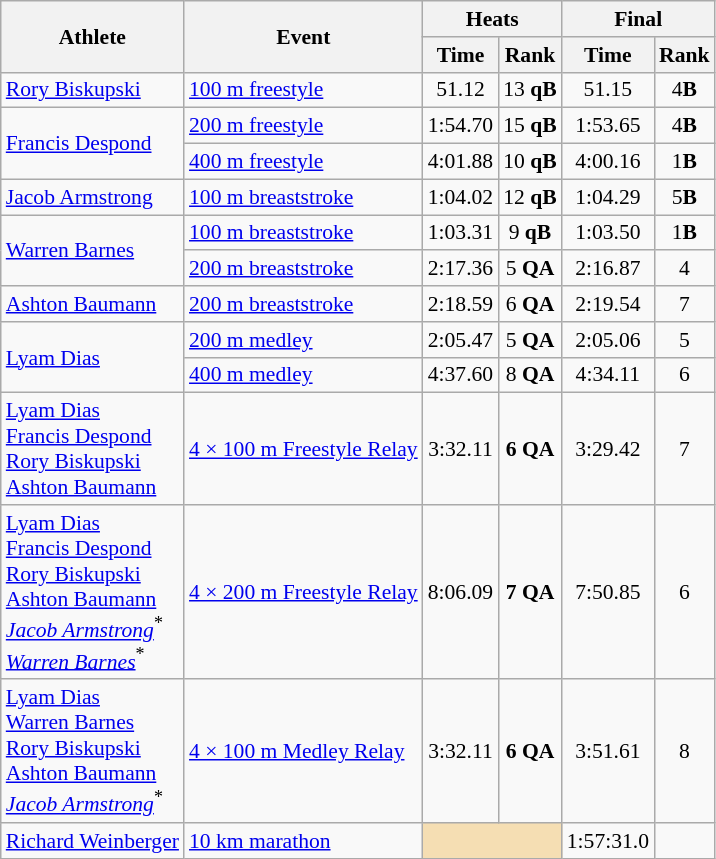<table class=wikitable style="font-size:90%">
<tr>
<th rowspan="2">Athlete</th>
<th rowspan="2">Event</th>
<th colspan="2">Heats</th>
<th colspan="2">Final</th>
</tr>
<tr>
<th>Time</th>
<th>Rank</th>
<th>Time</th>
<th>Rank</th>
</tr>
<tr>
<td><a href='#'>Rory Biskupski</a></td>
<td><a href='#'>100 m freestyle</a></td>
<td align=center>51.12</td>
<td align=center>13 <strong>qB</strong></td>
<td align=center>51.15</td>
<td align=center>4<strong>B</strong></td>
</tr>
<tr>
<td rowspan="2"><a href='#'>Francis Despond</a></td>
<td><a href='#'>200 m freestyle</a></td>
<td align=center>1:54.70</td>
<td align=center>15 <strong>qB</strong></td>
<td align=center>1:53.65</td>
<td align=center>4<strong>B</strong></td>
</tr>
<tr>
<td><a href='#'>400 m freestyle</a></td>
<td align=center>4:01.88</td>
<td align=center>10 <strong>qB</strong></td>
<td align=center>4:00.16</td>
<td align=center>1<strong>B</strong></td>
</tr>
<tr>
<td><a href='#'>Jacob Armstrong</a></td>
<td><a href='#'>100 m breaststroke</a></td>
<td align=center>1:04.02</td>
<td align=center>12 <strong>qB</strong></td>
<td align=center>1:04.29</td>
<td align=center>5<strong>B</strong></td>
</tr>
<tr>
<td rowspan="2"><a href='#'>Warren Barnes</a></td>
<td><a href='#'>100 m breaststroke</a></td>
<td align=center>1:03.31</td>
<td align=center>9 <strong>qB</strong></td>
<td align=center>1:03.50</td>
<td align=center>1<strong>B</strong></td>
</tr>
<tr>
<td><a href='#'>200 m breaststroke</a></td>
<td align=center>2:17.36</td>
<td align=center>5 <strong>QA</strong></td>
<td align=center>2:16.87</td>
<td align=center>4</td>
</tr>
<tr>
<td><a href='#'>Ashton Baumann</a></td>
<td><a href='#'>200 m breaststroke</a></td>
<td align=center>2:18.59</td>
<td align=center>6 <strong>QA</strong></td>
<td align=center>2:19.54</td>
<td align=center>7</td>
</tr>
<tr>
<td rowspan="2"><a href='#'>Lyam Dias</a></td>
<td><a href='#'>200 m medley</a></td>
<td align=center>2:05.47</td>
<td align=center>5 <strong>QA</strong></td>
<td align=center>2:05.06</td>
<td align=center>5</td>
</tr>
<tr>
<td><a href='#'>400 m medley</a></td>
<td align=center>4:37.60</td>
<td align=center>8 <strong>QA</strong></td>
<td align=center>4:34.11</td>
<td align=center>6</td>
</tr>
<tr>
<td><a href='#'>Lyam Dias</a><br><a href='#'>Francis Despond</a><br><a href='#'>Rory Biskupski</a><br><a href='#'>Ashton Baumann</a></td>
<td><a href='#'>4 × 100 m Freestyle Relay</a></td>
<td align=center>3:32.11</td>
<td align=center><strong>6 QA</strong></td>
<td align=center>3:29.42</td>
<td align=center>7</td>
</tr>
<tr>
<td><a href='#'>Lyam Dias</a><br><a href='#'>Francis Despond</a><br><a href='#'>Rory Biskupski</a><br><a href='#'>Ashton Baumann</a><br><em><a href='#'>Jacob Armstrong</a></em><sup>*</sup><br><em><a href='#'>Warren Barnes</a></em><sup>*</sup></td>
<td><a href='#'>4 × 200 m Freestyle Relay</a></td>
<td align=center>8:06.09</td>
<td align=center><strong>7 QA</strong></td>
<td align=center>7:50.85</td>
<td align=center>6</td>
</tr>
<tr>
<td><a href='#'>Lyam Dias</a><br><a href='#'>Warren Barnes</a><br><a href='#'>Rory Biskupski</a><br><a href='#'>Ashton Baumann</a><br><em><a href='#'>Jacob Armstrong</a></em><sup>*</sup></td>
<td><a href='#'>4 × 100 m Medley Relay</a></td>
<td align=center>3:32.11</td>
<td align=center><strong>6 QA</strong></td>
<td align=center>3:51.61</td>
<td align=center>8</td>
</tr>
<tr>
<td><a href='#'>Richard Weinberger</a></td>
<td><a href='#'>10 km marathon</a></td>
<td align=center colspan=2 bgcolor=wheat></td>
<td align=center>1:57:31.0</td>
<td align=center></td>
</tr>
</table>
